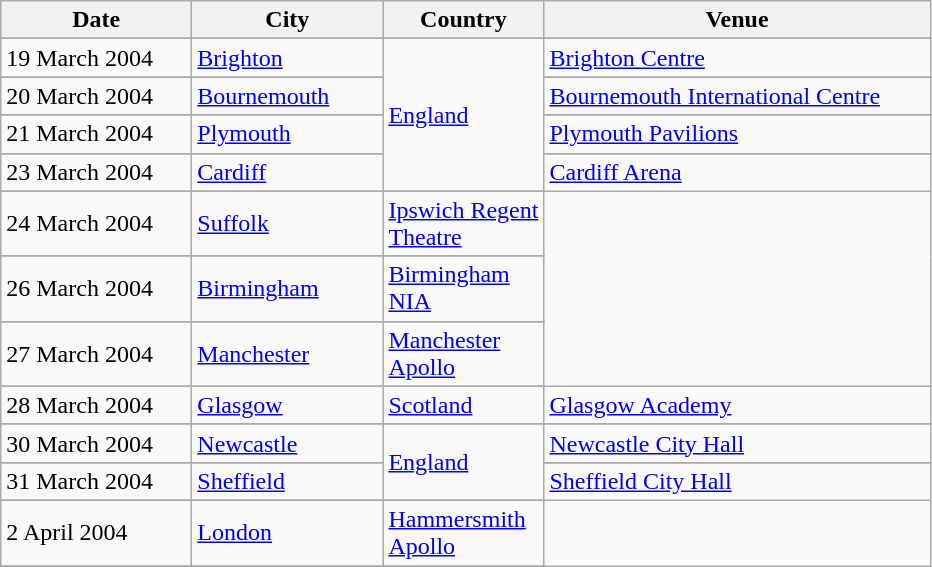<table class="wikitable">
<tr>
<th style="width:120px;">Date</th>
<th style="width:120px;">City</th>
<th style="width:100px;">Country</th>
<th style="width:250px;">Venue</th>
</tr>
<tr style="text-align:center;">
</tr>
<tr>
<td>19 March 2004</td>
<td><a href='#'>Brighton</a></td>
<td rowspan="7"><a href='#'>England</a></td>
<td><a href='#'>Brighton Centre</a></td>
</tr>
<tr style="text-align:center;">
</tr>
<tr>
<td>20 March 2004</td>
<td><a href='#'>Bournemouth</a></td>
<td><a href='#'>Bournemouth International Centre</a></td>
</tr>
<tr style="text-align:center;">
</tr>
<tr>
<td>21 March 2004</td>
<td><a href='#'>Plymouth</a></td>
<td><a href='#'>Plymouth Pavilions</a></td>
</tr>
<tr style="text-align:center;">
</tr>
<tr>
<td>23 March 2004</td>
<td><a href='#'>Cardiff</a></td>
<td><a href='#'>Cardiff Arena</a></td>
</tr>
<tr style="text-align:center;">
</tr>
<tr>
<td>24 March 2004</td>
<td><a href='#'>Suffolk</a></td>
<td><a href='#'>Ipswich Regent Theatre</a></td>
</tr>
<tr style="text-align:center;">
</tr>
<tr>
<td>26 March 2004</td>
<td><a href='#'>Birmingham</a></td>
<td><a href='#'>Birmingham NIA</a></td>
</tr>
<tr style="text-align:center;">
</tr>
<tr>
<td>27 March 2004</td>
<td><a href='#'>Manchester</a></td>
<td><a href='#'>Manchester Apollo</a></td>
</tr>
<tr style="text-align:center;">
</tr>
<tr>
<td>28 March 2004</td>
<td><a href='#'>Glasgow</a></td>
<td><a href='#'>Scotland</a></td>
<td><a href='#'>Glasgow Academy</a></td>
</tr>
<tr style="text-align:center;">
</tr>
<tr>
<td>30 March 2004</td>
<td><a href='#'>Newcastle</a></td>
<td rowspan="3"><a href='#'>England</a></td>
<td><a href='#'>Newcastle City Hall</a></td>
</tr>
<tr style="text-align:center;">
</tr>
<tr>
<td>31 March 2004</td>
<td><a href='#'>Sheffield</a></td>
<td><a href='#'>Sheffield City Hall</a></td>
</tr>
<tr style="text-align:center;">
</tr>
<tr>
<td>2 April 2004</td>
<td><a href='#'>London</a></td>
<td><a href='#'>Hammersmith Apollo</a></td>
</tr>
<tr style="text-align:center;">
</tr>
<tr>
</tr>
</table>
